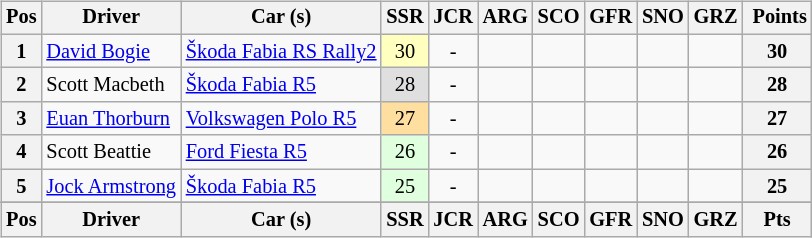<table>
<tr>
<td><br><table class="wikitable" style="font-size: 85%; text-align: center;">
<tr valign="top">
<th valign="middle">Pos</th>
<th valign="middle">Driver</th>
<th valign="middle">Car (s)</th>
<th>SSR<br></th>
<th>JCR<br></th>
<th>ARG<br></th>
<th>SCO<br></th>
<th>GFR<br></th>
<th>SNO<br></th>
<th>GRZ<br></th>
<th valign="middle"> Points</th>
</tr>
<tr>
<th>1</th>
<td align=left><a href='#'>David Bogie</a></td>
<td align=left><a href='#'>Škoda Fabia RS Rally2</a></td>
<td style="background:#ffffbf;">30</td>
<td>-</td>
<td></td>
<td></td>
<td></td>
<td></td>
<td></td>
<th>30</th>
</tr>
<tr>
<th>2</th>
<td align=left>Scott Macbeth</td>
<td align=left><a href='#'>Škoda Fabia R5</a></td>
<td style="background:#dfdfdf;">28</td>
<td>-</td>
<td></td>
<td></td>
<td></td>
<td></td>
<td></td>
<th>28</th>
</tr>
<tr>
<th>3</th>
<td align=left><a href='#'>Euan Thorburn</a></td>
<td align=left><a href='#'>Volkswagen Polo R5</a></td>
<td style="background:#ffdf9f;">27</td>
<td>-</td>
<td></td>
<td></td>
<td></td>
<td></td>
<td></td>
<th>27</th>
</tr>
<tr>
<th>4</th>
<td align=left>Scott Beattie</td>
<td align=left><a href='#'>Ford Fiesta R5</a></td>
<td style="background:#dfffdf;">26</td>
<td>-</td>
<td></td>
<td></td>
<td></td>
<td></td>
<td></td>
<th>26</th>
</tr>
<tr>
<th>5</th>
<td align=left><a href='#'>Jock Armstrong</a></td>
<td align=left><a href='#'>Škoda Fabia R5</a></td>
<td style="background:#dfffdf;">25</td>
<td>-</td>
<td></td>
<td></td>
<td></td>
<td></td>
<td></td>
<th>25</th>
</tr>
<tr>
</tr>
<tr valign="top">
<th valign="middle">Pos</th>
<th valign="middle">Driver</th>
<th valign="middle">Car (s)</th>
<th>SSR<br></th>
<th>JCR<br></th>
<th>ARG<br></th>
<th>SCO<br></th>
<th>GFR<br></th>
<th>SNO<br></th>
<th>GRZ<br></th>
<th valign="middle"> Pts </th>
</tr>
</table>
</td>
<td valign="top"><br></td>
</tr>
</table>
